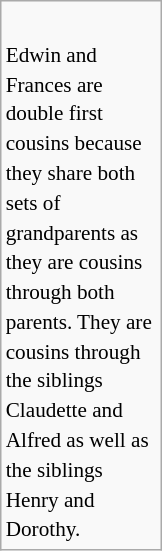<table class="wikitable floatright" style="font-size: 94%;">
<tr>
<td style="border: none;"><br>





</td>
</tr>
<tr>
<td style="font-size: 94%; border: none; line-height: 1.4em; max-width: 100px;">Edwin and Frances are double first cousins because they share both sets of grandparents as they are cousins through both parents. They are cousins through the siblings Claudette and Alfred as well as the siblings Henry and Dorothy.</td>
</tr>
</table>
